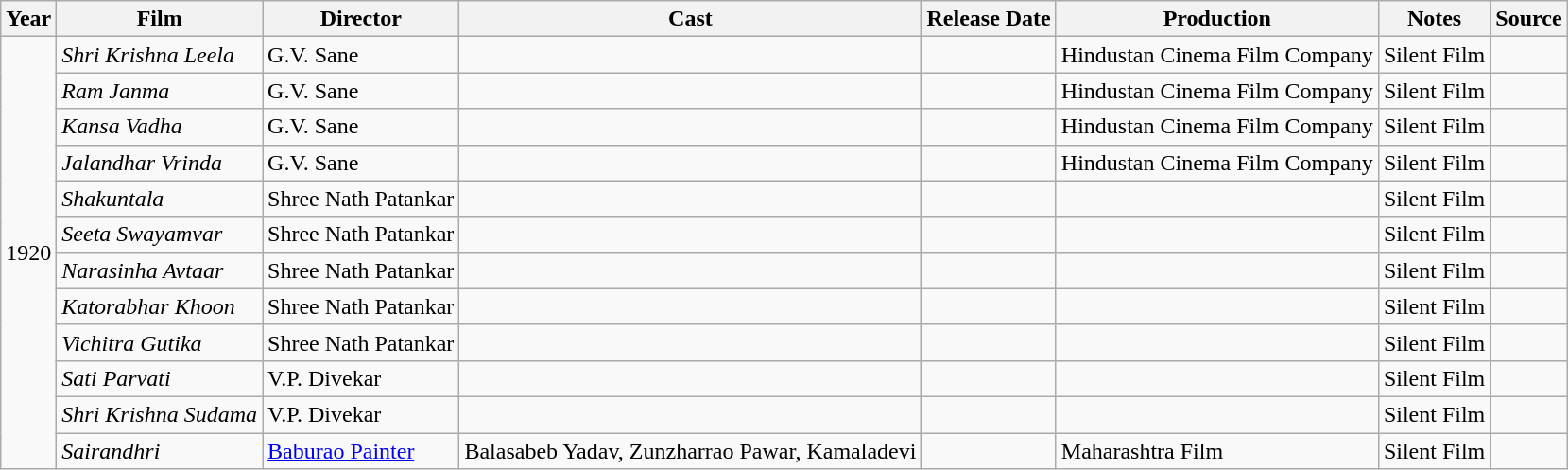<table class ="wikitable sortable collapsible">
<tr>
<th>Year</th>
<th>Film</th>
<th>Director</th>
<th class="unsortable">Cast</th>
<th>Release Date</th>
<th class="unsortable">Production</th>
<th class="unsortable">Notes</th>
<th class="unsortable">Source</th>
</tr>
<tr>
<td rowspan=12 align="center">1920</td>
<td><em>Shri Krishna Leela</em></td>
<td>G.V. Sane</td>
<td></td>
<td></td>
<td>Hindustan Cinema Film Company</td>
<td>Silent Film</td>
<td></td>
</tr>
<tr>
<td><em>Ram Janma</em></td>
<td>G.V. Sane</td>
<td></td>
<td></td>
<td>Hindustan Cinema Film Company</td>
<td>Silent Film</td>
<td></td>
</tr>
<tr>
<td><em>Kansa Vadha</em></td>
<td>G.V. Sane</td>
<td></td>
<td></td>
<td>Hindustan Cinema Film Company</td>
<td>Silent Film</td>
<td></td>
</tr>
<tr>
<td><em>Jalandhar Vrinda</em></td>
<td>G.V. Sane</td>
<td></td>
<td></td>
<td>Hindustan Cinema Film Company</td>
<td>Silent Film</td>
<td></td>
</tr>
<tr>
<td><em>Shakuntala </em></td>
<td>Shree Nath Patankar</td>
<td></td>
<td></td>
<td></td>
<td>Silent Film</td>
<td></td>
</tr>
<tr>
<td><em>Seeta Swayamvar</em></td>
<td>Shree Nath Patankar</td>
<td></td>
<td></td>
<td></td>
<td>Silent Film</td>
<td></td>
</tr>
<tr>
<td><em>Narasinha Avtaar</em></td>
<td>Shree Nath Patankar</td>
<td></td>
<td></td>
<td></td>
<td>Silent Film</td>
<td></td>
</tr>
<tr>
<td><em>Katorabhar Khoon</em></td>
<td>Shree Nath Patankar</td>
<td></td>
<td></td>
<td></td>
<td>Silent Film</td>
<td></td>
</tr>
<tr>
<td><em>Vichitra Gutika</em></td>
<td>Shree Nath Patankar</td>
<td></td>
<td></td>
<td></td>
<td>Silent Film</td>
<td></td>
</tr>
<tr>
<td><em>Sati Parvati</em></td>
<td>V.P. Divekar</td>
<td></td>
<td></td>
<td></td>
<td>Silent Film</td>
<td></td>
</tr>
<tr>
<td><em>Shri Krishna Sudama</em></td>
<td>V.P. Divekar</td>
<td></td>
<td></td>
<td></td>
<td>Silent Film</td>
<td></td>
</tr>
<tr>
<td><em>Sairandhri</em></td>
<td><a href='#'>Baburao Painter</a></td>
<td>Balasabeb Yadav, Zunzharrao Pawar, Kamaladevi</td>
<td></td>
<td>Maharashtra Film</td>
<td>Silent Film</td>
<td></td>
</tr>
</table>
